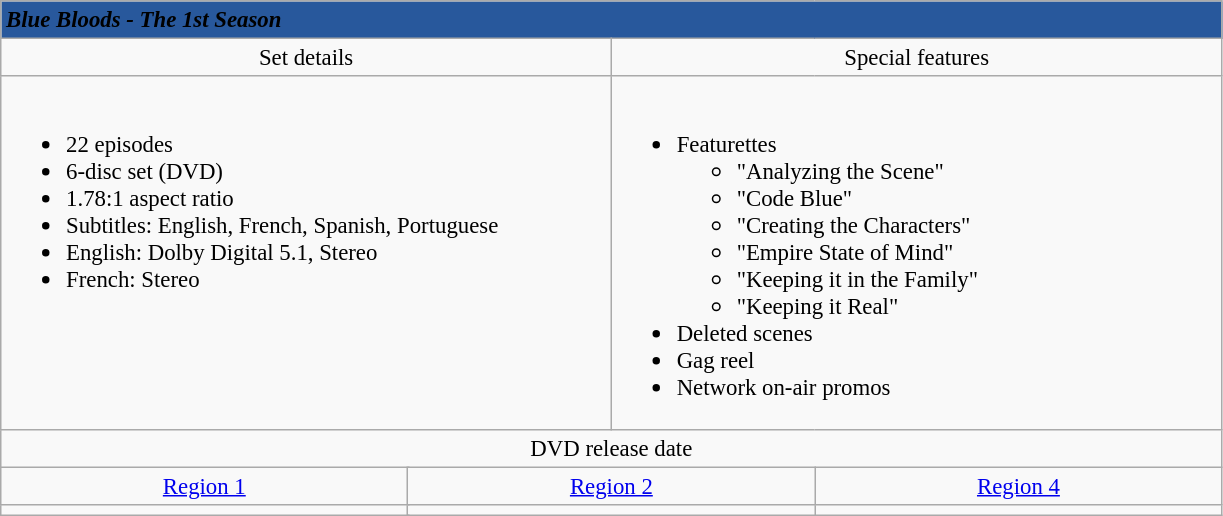<table class="wikitable" style="font-size: 95%;">
<tr style="background:#28589c">
<td colspan="6"><span><strong><em>Blue Bloods - The 1st Season</em></strong></span></td>
</tr>
<tr style="text-align:center;">
<td style="width:400px;" colspan="3">Set details</td>
<td style="width:400px;" colspan="3">Special features</td>
</tr>
<tr valign="top">
<td colspan="3"  style="text-align:left; width:300px;"><br><ul><li>22 episodes</li><li>6-disc set (DVD)</li><li>1.78:1 aspect ratio</li><li>Subtitles: English, French, Spanish, Portuguese</li><li>English: Dolby Digital 5.1, Stereo</li><li>French: Stereo</li></ul></td>
<td colspan="3" style="text-align:left; width:300px;"><br><ul><li>Featurettes<ul><li>"Analyzing the Scene"</li><li>"Code Blue"</li><li>"Creating the Characters"</li><li>"Empire State of Mind"</li><li>"Keeping it in the Family"</li><li>"Keeping it Real"</li></ul></li><li>Deleted scenes</li><li>Gag reel</li><li>Network on-air promos</li></ul></td>
</tr>
<tr>
<td colspan="6" style="text-align:center;">DVD release date</td>
</tr>
<tr style="text-align:center;">
<td colspan="2" style="text-align:center;"><a href='#'>Region 1</a></td>
<td colspan="2" style="text-align:center;"><a href='#'>Region 2</a></td>
<td colspan="2" style="text-align:center;"><a href='#'>Region 4</a></td>
</tr>
<tr style="text-align:center;">
<td colspan="2"></td>
<td colspan="2"></td>
<td colspan="2"></td>
</tr>
</table>
